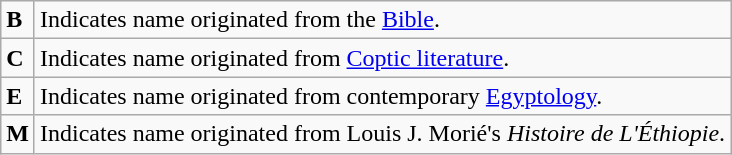<table class="wikitable">
<tr>
<td><strong>B</strong></td>
<td>Indicates name originated from the <a href='#'>Bible</a>.</td>
</tr>
<tr>
<td><strong>C</strong></td>
<td>Indicates name originated from <a href='#'>Coptic literature</a>.</td>
</tr>
<tr>
<td><strong>E</strong></td>
<td>Indicates name originated from contemporary <a href='#'>Egyptology</a>.</td>
</tr>
<tr>
<td><strong>M</strong></td>
<td>Indicates name originated from Louis J. Morié's <em>Histoire de L'Éthiopie</em>.</td>
</tr>
</table>
